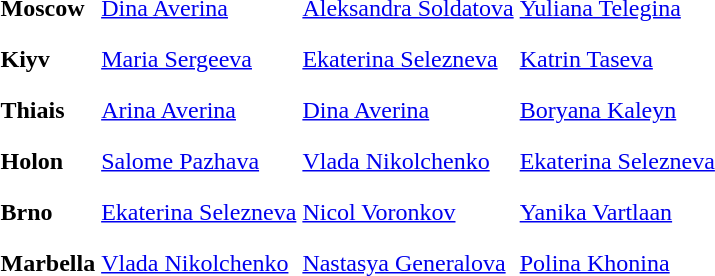<table>
<tr>
<th scope=row style="text-align:left">Moscow</th>
<td style="height:30px;"> <a href='#'>Dina Averina</a></td>
<td style="height:30px;"> <a href='#'>Aleksandra Soldatova</a></td>
<td style="height:30px;"> <a href='#'>Yuliana Telegina</a></td>
</tr>
<tr>
<th scope=row style="text-align:left">Kiyv</th>
<td style="height:30px;"> <a href='#'>Maria Sergeeva</a></td>
<td style="height:30px;"> <a href='#'>Ekaterina Selezneva</a></td>
<td style="height:30px;"> <a href='#'>Katrin Taseva</a></td>
</tr>
<tr>
<th scope=row style="text-align:left">Thiais</th>
<td style="height:30px;"> <a href='#'>Arina Averina</a></td>
<td style="height:30px;"> <a href='#'>Dina Averina</a></td>
<td style="height:30px;"> <a href='#'>Boryana Kaleyn</a></td>
</tr>
<tr>
<th scope=row style="text-align:left">Holon</th>
<td style="height:30px;"> <a href='#'>Salome Pazhava</a></td>
<td style="height:30px;"> <a href='#'>Vlada Nikolchenko</a></td>
<td style="height:30px;"> <a href='#'>Ekaterina Selezneva</a></td>
</tr>
<tr>
<th scope=row style="text-align:left">Brno</th>
<td style="height:30px;"> <a href='#'>Ekaterina Selezneva</a></td>
<td style="height:30px;"> <a href='#'>Nicol Voronkov</a></td>
<td style="height:30px;"> <a href='#'>Yanika Vartlaan</a></td>
</tr>
<tr>
<th scope=row style="text-align:left">Marbella</th>
<td style="height:30px;"> <a href='#'>Vlada Nikolchenko</a></td>
<td style="height:30px;"> <a href='#'>Nastasya Generalova</a></td>
<td style="height:30px;"> <a href='#'>Polina Khonina</a></td>
</tr>
<tr>
</tr>
</table>
